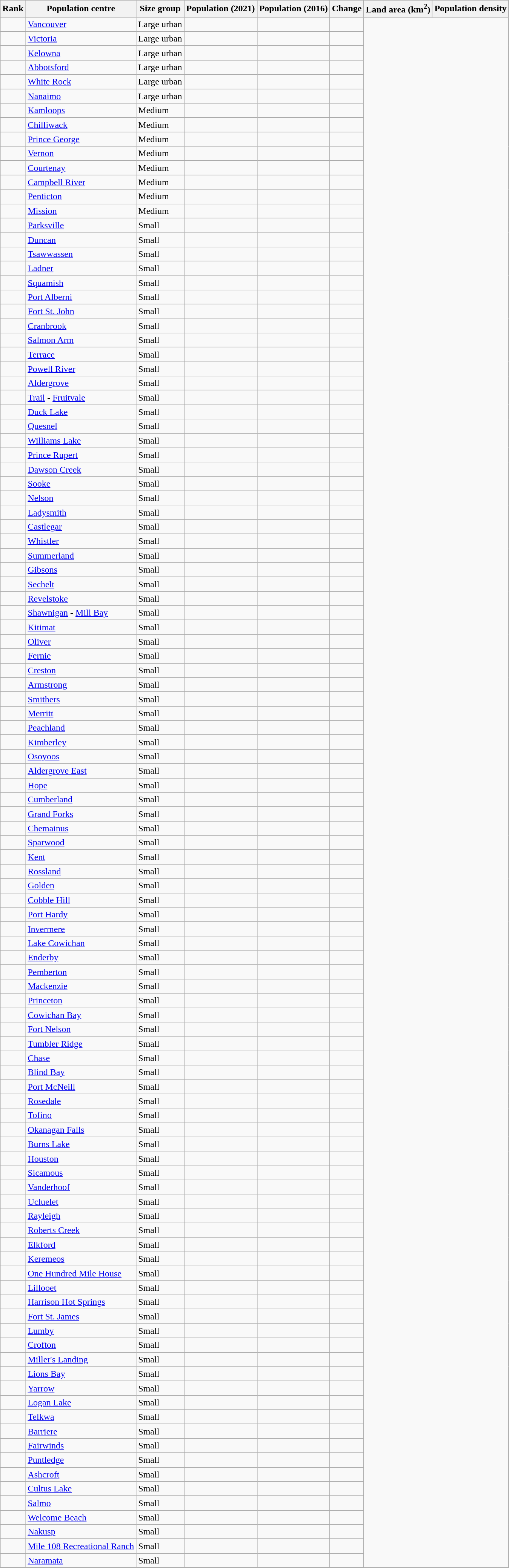<table class="wikitable sortable">
<tr>
<th>Rank</th>
<th>Population centre</th>
<th>Size group</th>
<th>Population (2021)</th>
<th>Population (2016)</th>
<th>Change</th>
<th>Land area (km<sup>2</sup>)</th>
<th>Population density</th>
</tr>
<tr>
<td scope=row align=center></td>
<td><a href='#'>Vancouver</a></td>
<td>Large urban</td>
<td></td>
<td align=center></td>
<td align=center></td>
</tr>
<tr>
<td scope=row align=center></td>
<td><a href='#'>Victoria</a></td>
<td>Large urban</td>
<td></td>
<td align=center></td>
<td align=center></td>
</tr>
<tr>
<td scope=row align=center></td>
<td><a href='#'>Kelowna</a></td>
<td>Large urban</td>
<td></td>
<td align=center></td>
<td align=center></td>
</tr>
<tr>
<td scope=row align=center></td>
<td><a href='#'>Abbotsford</a></td>
<td>Large urban</td>
<td></td>
<td align=center></td>
<td align=center></td>
</tr>
<tr>
<td scope=row align=center></td>
<td><a href='#'>White Rock</a></td>
<td>Large urban</td>
<td></td>
<td align=center></td>
<td align=center></td>
</tr>
<tr>
<td scope=row align=center></td>
<td><a href='#'>Nanaimo</a></td>
<td>Large urban</td>
<td></td>
<td align=center></td>
<td align=center></td>
</tr>
<tr>
<td scope=row align=center></td>
<td><a href='#'>Kamloops</a></td>
<td>Medium</td>
<td></td>
<td align=center></td>
<td align=center></td>
</tr>
<tr>
<td scope=row align=center></td>
<td><a href='#'>Chilliwack</a></td>
<td>Medium</td>
<td></td>
<td align=center></td>
<td align=center></td>
</tr>
<tr>
<td scope=row align=center></td>
<td><a href='#'>Prince George</a></td>
<td>Medium</td>
<td></td>
<td align=center></td>
<td align=center></td>
</tr>
<tr>
<td scope=row align=center></td>
<td><a href='#'>Vernon</a></td>
<td>Medium</td>
<td></td>
<td align=center></td>
<td align=center></td>
</tr>
<tr>
<td scope=row align=center></td>
<td><a href='#'>Courtenay</a></td>
<td>Medium</td>
<td></td>
<td align=center></td>
<td align=center></td>
</tr>
<tr>
<td scope=row align=center></td>
<td><a href='#'>Campbell River</a></td>
<td>Medium</td>
<td></td>
<td align=center></td>
<td align=center></td>
</tr>
<tr>
<td scope=row align=center></td>
<td><a href='#'>Penticton</a></td>
<td>Medium</td>
<td></td>
<td align=center></td>
<td align=center></td>
</tr>
<tr>
<td scope=row align=center></td>
<td><a href='#'>Mission</a></td>
<td>Medium</td>
<td></td>
<td align=center></td>
<td align=center></td>
</tr>
<tr>
<td scope=row align=center></td>
<td><a href='#'>Parksville</a></td>
<td>Small</td>
<td></td>
<td align=center></td>
<td align=center></td>
</tr>
<tr>
<td scope=row align=center></td>
<td><a href='#'>Duncan</a></td>
<td>Small</td>
<td></td>
<td align=center></td>
<td align=center></td>
</tr>
<tr>
<td scope=row align=center></td>
<td><a href='#'>Tsawwassen</a></td>
<td>Small</td>
<td></td>
<td align=center></td>
<td align=center></td>
</tr>
<tr>
<td scope=row align=center></td>
<td><a href='#'>Ladner</a></td>
<td>Small</td>
<td></td>
<td align=center></td>
<td align=center></td>
</tr>
<tr>
<td scope=row align=center></td>
<td><a href='#'>Squamish</a></td>
<td>Small</td>
<td></td>
<td align=center></td>
<td align=center></td>
</tr>
<tr>
<td scope=row align=center></td>
<td><a href='#'>Port Alberni</a></td>
<td>Small</td>
<td></td>
<td align=center></td>
<td align=center></td>
</tr>
<tr>
<td scope=row align=center></td>
<td><a href='#'>Fort St. John</a></td>
<td>Small</td>
<td></td>
<td align=center></td>
<td align=center></td>
</tr>
<tr>
<td scope=row align=center></td>
<td><a href='#'>Cranbrook</a></td>
<td>Small</td>
<td></td>
<td align=center></td>
<td align=center></td>
</tr>
<tr>
<td scope=row align=center></td>
<td><a href='#'>Salmon Arm</a></td>
<td>Small</td>
<td></td>
<td align=center></td>
<td align=center></td>
</tr>
<tr>
<td scope=row align=center></td>
<td><a href='#'>Terrace</a></td>
<td>Small</td>
<td></td>
<td align=center></td>
<td align=center></td>
</tr>
<tr>
<td scope=row align=center></td>
<td><a href='#'>Powell River</a></td>
<td>Small</td>
<td></td>
<td align=center></td>
<td align=center></td>
</tr>
<tr>
<td scope=row align=center></td>
<td><a href='#'>Aldergrove</a></td>
<td>Small</td>
<td></td>
<td align=center></td>
<td align=center></td>
</tr>
<tr>
<td scope=row align=center></td>
<td><a href='#'>Trail</a> - <a href='#'>Fruitvale</a></td>
<td>Small</td>
<td></td>
<td align=center></td>
<td align=center></td>
</tr>
<tr>
<td scope=row align=center></td>
<td><a href='#'>Duck Lake</a></td>
<td>Small</td>
<td></td>
<td align=center></td>
<td align=center></td>
</tr>
<tr>
<td scope=row align=center></td>
<td><a href='#'>Quesnel</a></td>
<td>Small</td>
<td></td>
<td align=center></td>
<td align=center></td>
</tr>
<tr>
<td scope=row align=center></td>
<td><a href='#'>Williams Lake</a></td>
<td>Small</td>
<td></td>
<td align=center></td>
<td align=center></td>
</tr>
<tr>
<td scope=row align=center></td>
<td><a href='#'>Prince Rupert</a></td>
<td>Small</td>
<td></td>
<td align=center></td>
<td align=center></td>
</tr>
<tr>
<td scope=row align=center></td>
<td><a href='#'>Dawson Creek</a></td>
<td>Small</td>
<td></td>
<td align=center></td>
<td align=center></td>
</tr>
<tr>
<td scope=row align=center></td>
<td><a href='#'>Sooke</a></td>
<td>Small</td>
<td></td>
<td align=center></td>
<td align=center></td>
</tr>
<tr>
<td scope=row align=center></td>
<td><a href='#'>Nelson</a></td>
<td>Small</td>
<td></td>
<td align=center></td>
<td align=center></td>
</tr>
<tr>
<td scope=row align=center></td>
<td><a href='#'>Ladysmith</a></td>
<td>Small</td>
<td></td>
<td align=center></td>
<td align=center></td>
</tr>
<tr>
<td scope=row align=center></td>
<td><a href='#'>Castlegar</a></td>
<td>Small</td>
<td></td>
<td align=center></td>
<td align=center></td>
</tr>
<tr>
<td scope=row align=center></td>
<td><a href='#'>Whistler</a></td>
<td>Small</td>
<td></td>
<td align=center></td>
<td align=center></td>
</tr>
<tr>
<td scope=row align=center></td>
<td><a href='#'>Summerland</a></td>
<td>Small</td>
<td></td>
<td align=center></td>
<td align=center></td>
</tr>
<tr>
<td scope=row align=center></td>
<td><a href='#'>Gibsons</a></td>
<td>Small</td>
<td></td>
<td align=center></td>
<td align=center></td>
</tr>
<tr>
<td scope=row align=center></td>
<td><a href='#'>Sechelt</a></td>
<td>Small</td>
<td></td>
<td align=center></td>
<td align=center></td>
</tr>
<tr>
<td scope=row align=center></td>
<td><a href='#'>Revelstoke</a></td>
<td>Small</td>
<td></td>
<td align=center></td>
<td align=center></td>
</tr>
<tr>
<td scope=row align=center></td>
<td><a href='#'>Shawnigan</a> - <a href='#'>Mill Bay</a></td>
<td>Small</td>
<td></td>
<td align=center></td>
<td align=center></td>
</tr>
<tr>
<td scope=row align=center></td>
<td><a href='#'>Kitimat</a></td>
<td>Small</td>
<td></td>
<td align=center></td>
<td align=center></td>
</tr>
<tr>
<td scope=row align=center></td>
<td><a href='#'>Oliver</a></td>
<td>Small</td>
<td></td>
<td align=center></td>
<td align=center></td>
</tr>
<tr>
<td scope=row align=center></td>
<td><a href='#'>Fernie</a></td>
<td>Small</td>
<td></td>
<td align=center></td>
<td align=center></td>
</tr>
<tr>
<td scope=row align=center></td>
<td><a href='#'>Creston</a></td>
<td>Small</td>
<td></td>
<td align=center></td>
<td align=center></td>
</tr>
<tr>
<td scope=row align=center></td>
<td><a href='#'>Armstrong</a></td>
<td>Small</td>
<td></td>
<td align=center></td>
<td align=center></td>
</tr>
<tr>
<td scope=row align=center></td>
<td><a href='#'>Smithers</a></td>
<td>Small</td>
<td></td>
<td align=center></td>
<td align=center></td>
</tr>
<tr>
<td scope=row align=center></td>
<td><a href='#'>Merritt</a></td>
<td>Small</td>
<td></td>
<td align=center></td>
<td align=center></td>
</tr>
<tr>
<td scope=row align=center></td>
<td><a href='#'>Peachland</a></td>
<td>Small</td>
<td></td>
<td align=center></td>
<td align=center></td>
</tr>
<tr>
<td scope=row align=center></td>
<td><a href='#'>Kimberley</a></td>
<td>Small</td>
<td></td>
<td align=center></td>
<td align=center></td>
</tr>
<tr>
<td scope=row align=center></td>
<td><a href='#'>Osoyoos</a></td>
<td>Small</td>
<td></td>
<td align=center></td>
<td align=center></td>
</tr>
<tr>
<td scope=row align=center></td>
<td><a href='#'>Aldergrove East</a></td>
<td>Small</td>
<td></td>
<td align=center></td>
<td align=center></td>
</tr>
<tr>
<td scope=row align=center></td>
<td><a href='#'>Hope</a></td>
<td>Small</td>
<td></td>
<td align=center></td>
<td align=center></td>
</tr>
<tr>
<td scope=row align=center></td>
<td><a href='#'>Cumberland</a></td>
<td>Small</td>
<td></td>
<td align=center></td>
<td align=center></td>
</tr>
<tr>
<td scope=row align=center></td>
<td><a href='#'>Grand Forks</a></td>
<td>Small</td>
<td></td>
<td align=center></td>
<td align=center></td>
</tr>
<tr>
<td scope=row align=center></td>
<td><a href='#'>Chemainus</a></td>
<td>Small</td>
<td></td>
<td align=center></td>
<td align=center></td>
</tr>
<tr>
<td scope=row align=center></td>
<td><a href='#'>Sparwood</a></td>
<td>Small</td>
<td></td>
<td align=center></td>
<td align=center></td>
</tr>
<tr>
<td scope=row align=center></td>
<td><a href='#'>Kent</a></td>
<td>Small</td>
<td></td>
<td align=center></td>
<td align=center></td>
</tr>
<tr>
<td scope=row align=center></td>
<td><a href='#'>Rossland</a></td>
<td>Small</td>
<td></td>
<td align=center></td>
<td align=center></td>
</tr>
<tr>
<td scope=row align=center></td>
<td><a href='#'>Golden</a></td>
<td>Small</td>
<td></td>
<td align=center></td>
<td align=center></td>
</tr>
<tr>
<td scope=row align=center></td>
<td><a href='#'>Cobble Hill</a></td>
<td>Small</td>
<td></td>
<td align=center></td>
<td align=center></td>
</tr>
<tr>
<td scope=row align=center></td>
<td><a href='#'>Port Hardy</a></td>
<td>Small</td>
<td></td>
<td align=center></td>
<td align=center></td>
</tr>
<tr>
<td scope=row align=center></td>
<td><a href='#'>Invermere</a></td>
<td>Small</td>
<td></td>
<td align=center></td>
<td align=center></td>
</tr>
<tr>
<td scope=row align=center></td>
<td><a href='#'>Lake Cowichan</a></td>
<td>Small</td>
<td></td>
<td align=center></td>
<td align=center></td>
</tr>
<tr>
<td scope=row align=center></td>
<td><a href='#'>Enderby</a></td>
<td>Small</td>
<td></td>
<td align=center></td>
<td align=center></td>
</tr>
<tr>
<td scope=row align=center></td>
<td><a href='#'>Pemberton</a></td>
<td>Small</td>
<td></td>
<td align=center></td>
<td align=center></td>
</tr>
<tr>
<td scope=row align=center></td>
<td><a href='#'>Mackenzie</a></td>
<td>Small</td>
<td></td>
<td align=center></td>
<td align=center></td>
</tr>
<tr>
<td scope=row align=center></td>
<td><a href='#'>Princeton</a></td>
<td>Small</td>
<td></td>
<td align=center></td>
<td align=center></td>
</tr>
<tr>
<td scope=row align=center></td>
<td><a href='#'>Cowichan Bay</a></td>
<td>Small</td>
<td></td>
<td align=center></td>
<td align=center></td>
</tr>
<tr>
<td scope=row align=center></td>
<td><a href='#'>Fort Nelson</a></td>
<td>Small</td>
<td></td>
<td align=center></td>
<td align=center></td>
</tr>
<tr>
<td scope=row align=center></td>
<td><a href='#'>Tumbler Ridge</a></td>
<td>Small</td>
<td></td>
<td align=center></td>
<td align=center></td>
</tr>
<tr>
<td scope=row align=center></td>
<td><a href='#'>Chase</a></td>
<td>Small</td>
<td></td>
<td align=center></td>
<td align=center></td>
</tr>
<tr>
<td scope=row align=center></td>
<td><a href='#'>Blind Bay</a></td>
<td>Small</td>
<td></td>
<td align=center></td>
<td align=center></td>
</tr>
<tr>
<td scope=row align=center></td>
<td><a href='#'>Port McNeill</a></td>
<td>Small</td>
<td></td>
<td align=center></td>
<td align=center></td>
</tr>
<tr>
<td scope=row align=center></td>
<td><a href='#'>Rosedale</a></td>
<td>Small</td>
<td></td>
<td align=center></td>
<td align=center></td>
</tr>
<tr>
<td scope=row align=center></td>
<td><a href='#'>Tofino</a></td>
<td>Small</td>
<td></td>
<td align=center></td>
<td align=center></td>
</tr>
<tr>
<td scope=row align=center></td>
<td><a href='#'>Okanagan Falls</a></td>
<td>Small</td>
<td></td>
<td align=center></td>
<td align=center></td>
</tr>
<tr>
<td scope=row align=center></td>
<td><a href='#'>Burns Lake</a></td>
<td>Small</td>
<td></td>
<td align=center></td>
<td align=center></td>
</tr>
<tr>
<td scope=row align=center></td>
<td><a href='#'>Houston</a></td>
<td>Small</td>
<td></td>
<td align=center></td>
<td align=center></td>
</tr>
<tr>
<td scope=row align=center></td>
<td><a href='#'>Sicamous</a></td>
<td>Small</td>
<td></td>
<td align=center></td>
<td align=center></td>
</tr>
<tr>
<td scope=row align=center></td>
<td><a href='#'>Vanderhoof</a></td>
<td>Small</td>
<td></td>
<td align=center></td>
<td align=center></td>
</tr>
<tr>
<td scope=row align=center></td>
<td><a href='#'>Ucluelet</a></td>
<td>Small</td>
<td></td>
<td align=center></td>
<td align=center></td>
</tr>
<tr>
<td scope=row align=center></td>
<td><a href='#'>Rayleigh</a></td>
<td>Small</td>
<td></td>
<td align=center></td>
<td align=center></td>
</tr>
<tr>
<td scope=row align=center></td>
<td><a href='#'>Roberts Creek</a></td>
<td>Small</td>
<td></td>
<td align=center></td>
<td align=center></td>
</tr>
<tr>
<td scope=row align=center></td>
<td><a href='#'>Elkford</a></td>
<td>Small</td>
<td></td>
<td align=center></td>
<td align=center></td>
</tr>
<tr>
<td scope=row align=center></td>
<td><a href='#'>Keremeos</a></td>
<td>Small</td>
<td></td>
<td align=center></td>
<td align=center></td>
</tr>
<tr>
<td scope=row align=center></td>
<td><a href='#'>One Hundred Mile House</a></td>
<td>Small</td>
<td></td>
<td align=center></td>
<td align=center></td>
</tr>
<tr>
<td scope=row align=center></td>
<td><a href='#'>Lillooet</a></td>
<td>Small</td>
<td></td>
<td align=center></td>
<td align=center></td>
</tr>
<tr>
<td scope=row align=center></td>
<td><a href='#'>Harrison Hot Springs</a></td>
<td>Small</td>
<td></td>
<td align=center></td>
<td align=center></td>
</tr>
<tr>
<td scope=row align=center></td>
<td><a href='#'>Fort St. James</a></td>
<td>Small</td>
<td></td>
<td align=center></td>
<td align=center></td>
</tr>
<tr>
<td scope=row align=center></td>
<td><a href='#'>Lumby</a></td>
<td>Small</td>
<td></td>
<td align=center></td>
<td align=center></td>
</tr>
<tr>
<td scope=row align=center></td>
<td><a href='#'>Crofton</a></td>
<td>Small</td>
<td></td>
<td align=center></td>
<td align=center></td>
</tr>
<tr>
<td scope=row align=center></td>
<td><a href='#'>Miller's Landing</a></td>
<td>Small</td>
<td></td>
<td align=center></td>
<td align=center></td>
</tr>
<tr>
<td scope=row align=center></td>
<td><a href='#'>Lions Bay</a></td>
<td>Small</td>
<td></td>
<td align=center></td>
<td align=center></td>
</tr>
<tr>
<td scope=row align=center></td>
<td><a href='#'>Yarrow</a></td>
<td>Small</td>
<td></td>
<td align=center></td>
<td align=center></td>
</tr>
<tr>
<td scope=row align=center></td>
<td><a href='#'>Logan Lake</a></td>
<td>Small</td>
<td></td>
<td align=center></td>
<td align=center></td>
</tr>
<tr>
<td scope=row align=center></td>
<td><a href='#'>Telkwa</a></td>
<td>Small</td>
<td></td>
<td align=center></td>
<td align=center></td>
</tr>
<tr>
<td scope=row align=center></td>
<td><a href='#'>Barriere</a></td>
<td>Small</td>
<td></td>
<td align=center></td>
<td align=center></td>
</tr>
<tr>
<td scope=row align=center></td>
<td><a href='#'>Fairwinds</a></td>
<td>Small</td>
<td></td>
<td align=center></td>
<td align=center></td>
</tr>
<tr>
<td scope=row align=center></td>
<td><a href='#'>Puntledge</a></td>
<td>Small</td>
<td></td>
<td align=center></td>
<td align=center></td>
</tr>
<tr>
<td scope=row align=center></td>
<td><a href='#'>Ashcroft</a></td>
<td>Small</td>
<td></td>
<td align=center></td>
<td align=center></td>
</tr>
<tr>
<td scope=row align=center></td>
<td><a href='#'>Cultus Lake</a></td>
<td>Small</td>
<td></td>
<td align=center></td>
<td align=center></td>
</tr>
<tr>
<td scope=row align=center></td>
<td><a href='#'>Salmo</a></td>
<td>Small</td>
<td></td>
<td align=center></td>
<td align=center></td>
</tr>
<tr>
<td scope=row align=center></td>
<td><a href='#'>Welcome Beach</a></td>
<td>Small</td>
<td></td>
<td align=center></td>
<td align=center></td>
</tr>
<tr>
<td scope=row align=center></td>
<td><a href='#'>Nakusp</a></td>
<td>Small</td>
<td></td>
<td align=center></td>
<td align=center></td>
</tr>
<tr>
<td scope=row align=center></td>
<td><a href='#'>Mile 108 Recreational Ranch</a></td>
<td>Small</td>
<td></td>
<td align=center></td>
<td align=center></td>
</tr>
<tr>
<td scope=row align=center></td>
<td><a href='#'>Naramata</a></td>
<td>Small</td>
<td></td>
<td align=center></td>
<td align=center></td>
</tr>
<tr>
</tr>
</table>
